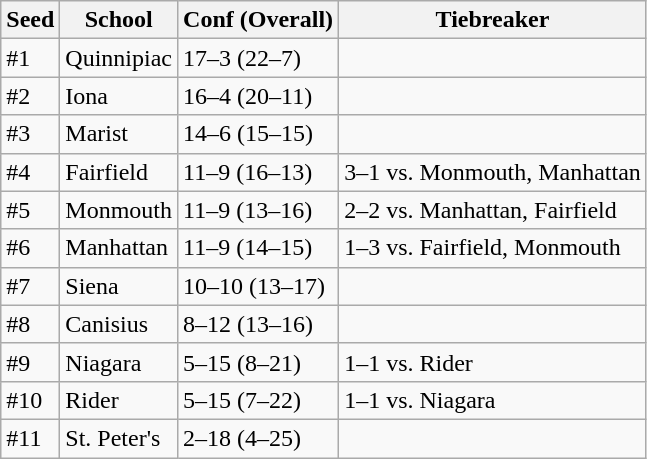<table class="wikitable">
<tr>
<th>Seed</th>
<th>School</th>
<th>Conf (Overall)</th>
<th>Tiebreaker</th>
</tr>
<tr>
<td>#1</td>
<td>Quinnipiac</td>
<td>17–3 (22–7)</td>
<td></td>
</tr>
<tr>
<td>#2</td>
<td>Iona</td>
<td>16–4 (20–11)</td>
<td></td>
</tr>
<tr>
<td>#3</td>
<td>Marist</td>
<td>14–6 (15–15)</td>
<td></td>
</tr>
<tr>
<td>#4</td>
<td>Fairfield</td>
<td>11–9 (16–13)</td>
<td>3–1 vs. Monmouth, Manhattan</td>
</tr>
<tr>
<td>#5</td>
<td>Monmouth</td>
<td>11–9 (13–16)</td>
<td>2–2 vs. Manhattan,  Fairfield</td>
</tr>
<tr>
<td>#6</td>
<td>Manhattan</td>
<td>11–9 (14–15)</td>
<td>1–3 vs. Fairfield, Monmouth</td>
</tr>
<tr>
<td>#7</td>
<td>Siena</td>
<td>10–10 (13–17)</td>
<td></td>
</tr>
<tr>
<td>#8</td>
<td>Canisius</td>
<td>8–12 (13–16)</td>
<td></td>
</tr>
<tr>
<td>#9</td>
<td>Niagara</td>
<td>5–15 (8–21)</td>
<td>1–1 vs. Rider</td>
</tr>
<tr>
<td>#10</td>
<td>Rider</td>
<td>5–15 (7–22)</td>
<td>1–1 vs. Niagara</td>
</tr>
<tr>
<td>#11</td>
<td>St. Peter's</td>
<td>2–18 (4–25)</td>
<td></td>
</tr>
</table>
